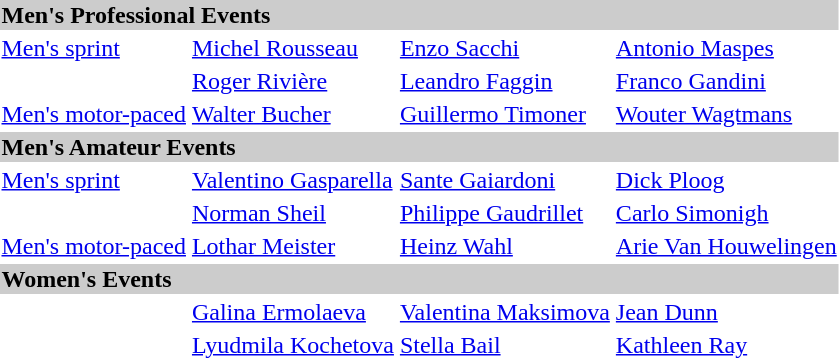<table>
<tr bgcolor="#cccccc">
<td colspan=7><strong>Men's Professional Events</strong></td>
</tr>
<tr>
<td><a href='#'>Men's sprint</a> <br></td>
<td><a href='#'>Michel Rousseau</a><br></td>
<td><a href='#'>Enzo Sacchi</a><br></td>
<td><a href='#'>Antonio Maspes</a><br></td>
</tr>
<tr>
<td><br></td>
<td><a href='#'>Roger Rivière</a><br></td>
<td><a href='#'>Leandro Faggin</a><br></td>
<td><a href='#'>Franco Gandini</a><br></td>
</tr>
<tr>
<td><a href='#'>Men's motor-paced</a><br></td>
<td><a href='#'>Walter Bucher</a><br></td>
<td><a href='#'>Guillermo Timoner</a><br></td>
<td><a href='#'>Wouter Wagtmans</a><br></td>
</tr>
<tr bgcolor="#cccccc">
<td colspan=7><strong>Men's Amateur Events</strong></td>
</tr>
<tr>
<td><a href='#'>Men's sprint</a> <br></td>
<td><a href='#'>Valentino Gasparella</a> <br></td>
<td><a href='#'>Sante Gaiardoni</a><br></td>
<td><a href='#'>Dick Ploog</a><br></td>
</tr>
<tr>
<td><br></td>
<td><a href='#'>Norman Sheil</a><br></td>
<td><a href='#'>Philippe Gaudrillet</a><br></td>
<td><a href='#'>Carlo Simonigh</a><br></td>
</tr>
<tr>
<td><a href='#'>Men's motor-paced</a><br></td>
<td><a href='#'>Lothar Meister</a><br></td>
<td><a href='#'>Heinz Wahl</a><br></td>
<td><a href='#'>Arie Van Houwelingen</a> <br></td>
</tr>
<tr bgcolor="#cccccc">
<td colspan=7><strong>Women's Events</strong></td>
</tr>
<tr>
<td><br></td>
<td><a href='#'>Galina Ermolaeva</a><br></td>
<td><a href='#'>Valentina Maksimova</a><br></td>
<td><a href='#'>Jean Dunn</a><br></td>
</tr>
<tr>
<td><br></td>
<td><a href='#'>Lyudmila Kochetova</a><br></td>
<td><a href='#'>Stella Bail</a><br></td>
<td><a href='#'>Kathleen Ray</a><br></td>
</tr>
</table>
